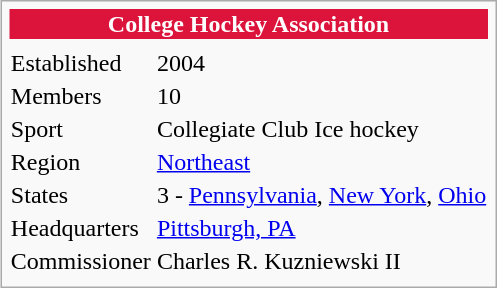<table class="infobox">
<tr>
<th colspan="2" align=center style="background: #DC143C; color:white; text-align: center"><strong>College Hockey Association</strong></th>
</tr>
<tr>
<td colspan="2" align=center></td>
</tr>
<tr>
<td>Established</td>
<td>2004</td>
</tr>
<tr>
<td>Members</td>
<td>10</td>
</tr>
<tr>
<td>Sport</td>
<td>Collegiate Club Ice hockey</td>
</tr>
<tr>
<td>Region</td>
<td><a href='#'>Northeast</a></td>
</tr>
<tr>
<td>States</td>
<td>3 - <a href='#'>Pennsylvania</a>, <a href='#'>New York</a>, <a href='#'>Ohio</a></td>
</tr>
<tr>
<td>Headquarters</td>
<td><a href='#'>Pittsburgh, PA</a></td>
</tr>
<tr>
<td>Commissioner</td>
<td>Charles R. Kuzniewski II</td>
</tr>
<tr>
</tr>
</table>
